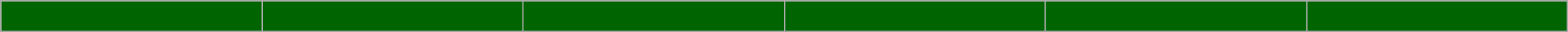<table class="wikitable plainrowheaders" width="100%">
<tr>
<th style="background-color: #006400;"></th>
<th style="background-color: #006400;"></th>
<th style="background-color: #006400;"></th>
<th style="background-color: #006400;"></th>
<th style="background-color: #006400;"></th>
<th style="background-color: #006400;"><br></th>
</tr>
</table>
